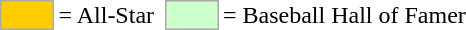<table>
<tr>
<td style="background-color:#FFCC00; border:1px solid #aaaaaa; width:2em;"></td>
<td>= All-Star</td>
<td></td>
<td style="background-color:#CCFFCC; border:1px solid #aaaaaa; width:2em;"></td>
<td>= Baseball Hall of Famer</td>
</tr>
</table>
